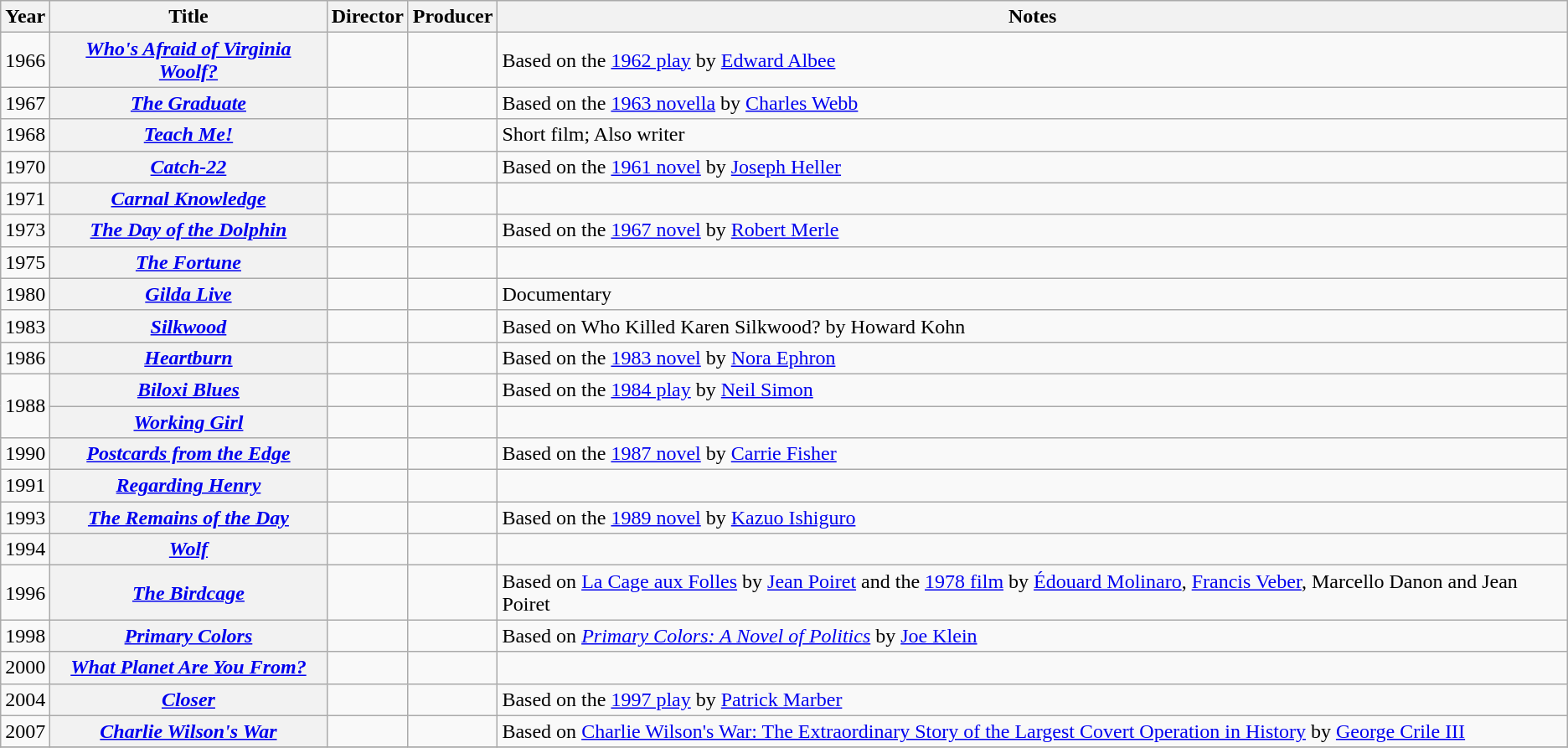<table class="wikitable plainrowheaders">
<tr>
<th scope="col">Year</th>
<th scope="col">Title</th>
<th scope="col">Director</th>
<th scope="col">Producer</th>
<th scope="col">Notes</th>
</tr>
<tr>
<td>1966</td>
<th scope="row"><em><a href='#'>Who's Afraid of Virginia Woolf?</a></em></th>
<td></td>
<td></td>
<td>Based on the <a href='#'>1962 play</a> by <a href='#'>Edward Albee</a></td>
</tr>
<tr>
<td>1967</td>
<th scope="row"><em><a href='#'>The Graduate</a></em></th>
<td></td>
<td></td>
<td>Based on the <a href='#'>1963 novella</a> by <a href='#'>Charles Webb</a></td>
</tr>
<tr>
<td>1968</td>
<th scope="row"><em><a href='#'>Teach Me!</a></em></th>
<td></td>
<td></td>
<td>Short film; Also writer</td>
</tr>
<tr>
<td>1970</td>
<th scope="row"><em><a href='#'>Catch-22</a></em></th>
<td></td>
<td></td>
<td>Based on the <a href='#'>1961 novel</a> by <a href='#'>Joseph Heller</a></td>
</tr>
<tr>
<td>1971</td>
<th scope="row"><em><a href='#'>Carnal Knowledge</a></em></th>
<td></td>
<td></td>
<td></td>
</tr>
<tr>
<td>1973</td>
<th scope="row"><em><a href='#'>The Day of the Dolphin</a></em></th>
<td></td>
<td></td>
<td>Based on the <a href='#'>1967 novel</a> by <a href='#'>Robert Merle</a></td>
</tr>
<tr>
<td>1975</td>
<th scope="row"><em><a href='#'>The Fortune</a></em></th>
<td></td>
<td></td>
<td></td>
</tr>
<tr>
<td>1980</td>
<th scope="row"><em><a href='#'>Gilda Live</a></em></th>
<td></td>
<td></td>
<td>Documentary</td>
</tr>
<tr>
<td>1983</td>
<th scope="row"><em><a href='#'>Silkwood</a></em></th>
<td></td>
<td></td>
<td>Based on Who Killed Karen Silkwood? by Howard Kohn</td>
</tr>
<tr>
<td>1986</td>
<th scope="row"><em><a href='#'>Heartburn</a></em></th>
<td></td>
<td></td>
<td>Based on the <a href='#'>1983 novel</a> by <a href='#'>Nora Ephron</a></td>
</tr>
<tr>
<td rowspan=2>1988</td>
<th scope="row"><em><a href='#'>Biloxi Blues</a></em></th>
<td></td>
<td></td>
<td>Based on the <a href='#'>1984 play</a> by <a href='#'>Neil Simon</a></td>
</tr>
<tr>
<th scope="row"><em><a href='#'>Working Girl</a></em></th>
<td></td>
<td></td>
<td></td>
</tr>
<tr>
<td>1990</td>
<th scope="row"><em><a href='#'>Postcards from the Edge</a></em></th>
<td></td>
<td></td>
<td>Based on the <a href='#'>1987 novel</a> by <a href='#'>Carrie Fisher</a></td>
</tr>
<tr>
<td>1991</td>
<th scope="row"><em><a href='#'>Regarding Henry</a></em></th>
<td></td>
<td></td>
<td></td>
</tr>
<tr>
<td>1993</td>
<th scope="row"><em><a href='#'>The Remains of the Day</a></em></th>
<td></td>
<td></td>
<td>Based on the <a href='#'>1989 novel</a> by <a href='#'>Kazuo Ishiguro</a></td>
</tr>
<tr>
<td>1994</td>
<th scope="row"><em><a href='#'>Wolf</a></em></th>
<td></td>
<td></td>
<td></td>
</tr>
<tr>
<td>1996</td>
<th scope="row"><em><a href='#'>The Birdcage</a></em></th>
<td></td>
<td></td>
<td>Based on <a href='#'>La Cage aux Folles</a> by <a href='#'>Jean Poiret</a> and the <a href='#'>1978 film</a> by <a href='#'>Édouard Molinaro</a>, <a href='#'>Francis Veber</a>, Marcello Danon and Jean Poiret</td>
</tr>
<tr>
<td>1998</td>
<th scope="row"><em><a href='#'>Primary Colors</a></em></th>
<td></td>
<td></td>
<td>Based on <a href='#'><em>Primary Colors: A Novel of Politics</em></a> by <a href='#'>Joe Klein</a></td>
</tr>
<tr>
<td>2000</td>
<th scope="row"><em><a href='#'>What Planet Are You From?</a></em></th>
<td></td>
<td></td>
<td></td>
</tr>
<tr>
<td>2004</td>
<th scope="row"><em><a href='#'>Closer</a></em></th>
<td></td>
<td></td>
<td>Based on the <a href='#'>1997 play</a> by <a href='#'>Patrick Marber</a></td>
</tr>
<tr>
<td>2007</td>
<th scope="row"><em><a href='#'>Charlie Wilson's War</a></em></th>
<td></td>
<td></td>
<td>Based on <a href='#'>Charlie Wilson's War: The Extraordinary Story of the Largest Covert Operation in History</a> by <a href='#'>George Crile III</a></td>
</tr>
<tr>
</tr>
</table>
